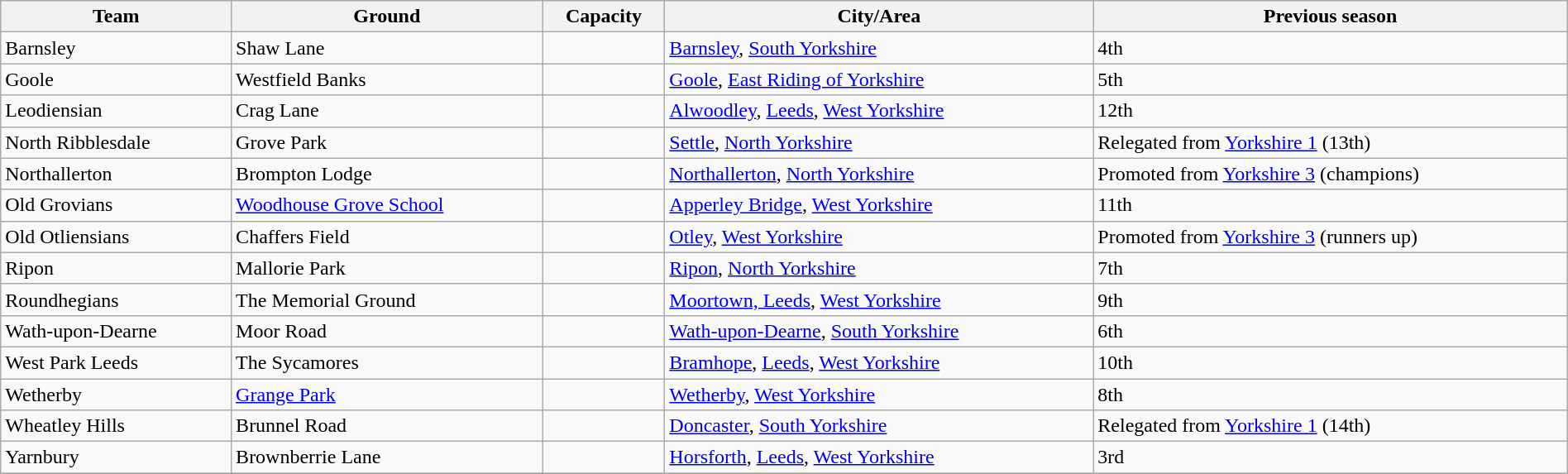<table class="wikitable sortable" width=100%>
<tr>
<th>Team</th>
<th>Ground</th>
<th>Capacity</th>
<th>City/Area</th>
<th>Previous season</th>
</tr>
<tr>
<td>Barnsley</td>
<td>Shaw Lane</td>
<td></td>
<td><a href='#'>Barnsley</a>, <a href='#'>South Yorkshire</a></td>
<td>4th</td>
</tr>
<tr>
<td>Goole</td>
<td>Westfield Banks</td>
<td></td>
<td><a href='#'>Goole</a>, <a href='#'>East Riding of Yorkshire</a></td>
<td>5th</td>
</tr>
<tr>
<td>Leodiensian</td>
<td>Crag Lane</td>
<td></td>
<td><a href='#'>Alwoodley</a>, <a href='#'>Leeds</a>, <a href='#'>West Yorkshire</a></td>
<td>12th</td>
</tr>
<tr>
<td>North Ribblesdale</td>
<td>Grove Park</td>
<td></td>
<td><a href='#'>Settle</a>, <a href='#'>North Yorkshire</a></td>
<td>Relegated from <a href='#'>Yorkshire 1</a> (13th)</td>
</tr>
<tr>
<td>Northallerton</td>
<td>Brompton Lodge</td>
<td></td>
<td><a href='#'>Northallerton</a>, <a href='#'>North Yorkshire</a></td>
<td>Promoted from <a href='#'>Yorkshire 3</a> (champions)</td>
</tr>
<tr>
<td>Old Grovians</td>
<td><a href='#'>Woodhouse Grove School</a></td>
<td></td>
<td><a href='#'>Apperley Bridge</a>, <a href='#'>West Yorkshire</a></td>
<td>11th</td>
</tr>
<tr>
<td>Old Otliensians</td>
<td>Chaffers Field</td>
<td></td>
<td><a href='#'>Otley</a>, <a href='#'>West Yorkshire</a></td>
<td>Promoted from <a href='#'>Yorkshire 3</a> (runners up)</td>
</tr>
<tr>
<td>Ripon</td>
<td>Mallorie Park</td>
<td></td>
<td><a href='#'>Ripon</a>, <a href='#'>North Yorkshire</a></td>
<td>7th</td>
</tr>
<tr>
<td>Roundhegians</td>
<td>The Memorial Ground</td>
<td></td>
<td><a href='#'>Moortown, Leeds</a>, <a href='#'>West Yorkshire</a></td>
<td>9th</td>
</tr>
<tr>
<td>Wath-upon-Dearne</td>
<td>Moor Road</td>
<td></td>
<td><a href='#'>Wath-upon-Dearne</a>, <a href='#'>South Yorkshire</a></td>
<td>6th</td>
</tr>
<tr>
<td>West Park Leeds</td>
<td>The Sycamores</td>
<td></td>
<td><a href='#'>Bramhope</a>, <a href='#'>Leeds</a>, <a href='#'>West Yorkshire</a></td>
<td>10th</td>
</tr>
<tr>
<td>Wetherby</td>
<td><a href='#'>Grange Park</a></td>
<td></td>
<td><a href='#'>Wetherby</a>, <a href='#'>West Yorkshire</a></td>
<td>8th</td>
</tr>
<tr>
<td>Wheatley Hills</td>
<td>Brunnel Road</td>
<td></td>
<td><a href='#'>Doncaster</a>, <a href='#'>South Yorkshire</a></td>
<td>Relegated from <a href='#'>Yorkshire 1</a> (14th)</td>
</tr>
<tr>
<td>Yarnbury</td>
<td>Brownberrie Lane</td>
<td></td>
<td><a href='#'>Horsforth</a>, <a href='#'>Leeds</a>, <a href='#'>West Yorkshire</a></td>
<td>3rd</td>
</tr>
<tr>
</tr>
</table>
